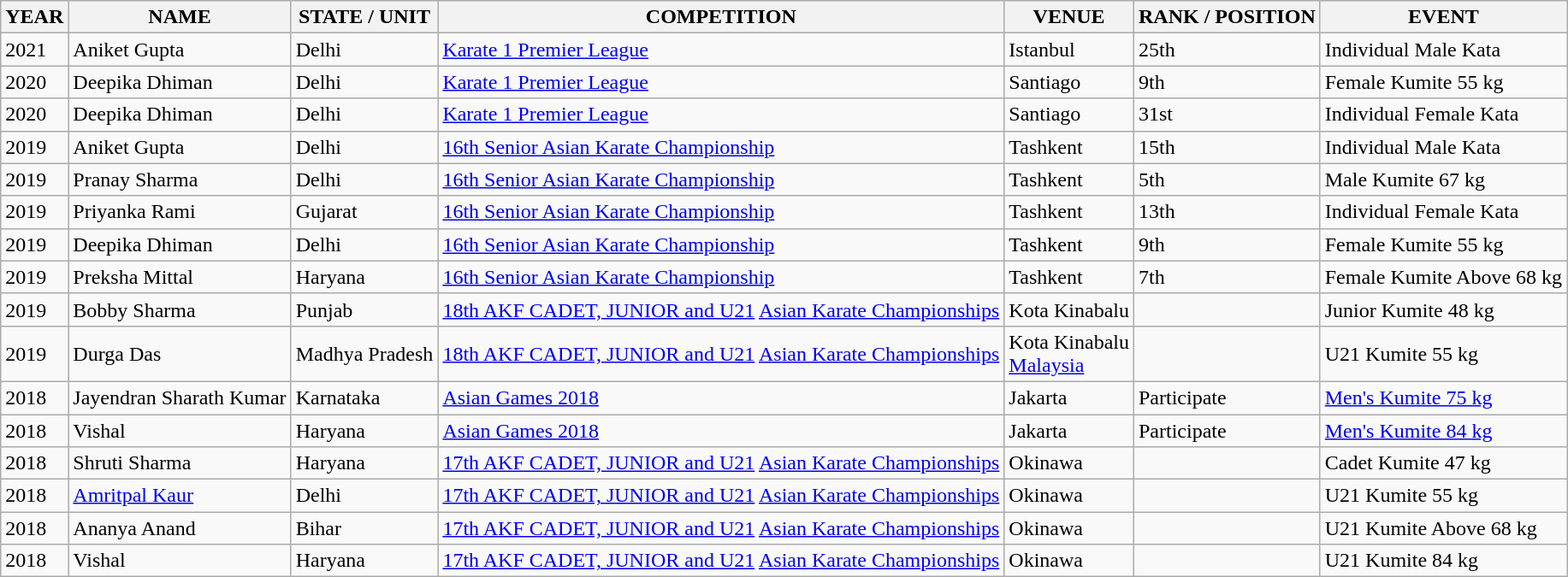<table class="wikitable sortable">
<tr>
<th>YEAR</th>
<th>NAME</th>
<th>STATE / UNIT</th>
<th>COMPETITION</th>
<th>VENUE</th>
<th>RANK / POSITION</th>
<th>EVENT</th>
</tr>
<tr>
<td>2021</td>
<td>Aniket Gupta</td>
<td>Delhi</td>
<td><a href='#'>Karate 1 Premier League</a></td>
<td>Istanbul </td>
<td>25th</td>
<td>Individual Male Kata</td>
</tr>
<tr>
<td>2020</td>
<td>Deepika Dhiman</td>
<td>Delhi</td>
<td><a href='#'>Karate 1 Premier League</a></td>
<td>Santiago </td>
<td>9th</td>
<td>Female Kumite 55 kg</td>
</tr>
<tr>
<td>2020</td>
<td>Deepika Dhiman</td>
<td>Delhi</td>
<td><a href='#'>Karate 1 Premier League</a></td>
<td>Santiago </td>
<td>31st</td>
<td>Individual Female Kata</td>
</tr>
<tr>
<td>2019</td>
<td>Aniket Gupta</td>
<td>Delhi</td>
<td><a href='#'>16th Senior Asian Karate Championship</a></td>
<td>Tashkent </td>
<td>15th</td>
<td>Individual Male Kata</td>
</tr>
<tr>
<td>2019</td>
<td>Pranay Sharma</td>
<td>Delhi</td>
<td><a href='#'>16th Senior Asian Karate Championship</a></td>
<td>Tashkent </td>
<td>5th</td>
<td>Male Kumite 67 kg</td>
</tr>
<tr>
<td>2019</td>
<td>Priyanka Rami</td>
<td>Gujarat</td>
<td><a href='#'>16th Senior Asian Karate Championship</a></td>
<td>Tashkent </td>
<td>13th</td>
<td>Individual Female Kata</td>
</tr>
<tr>
<td>2019</td>
<td>Deepika Dhiman</td>
<td>Delhi</td>
<td><a href='#'>16th Senior Asian Karate Championship</a></td>
<td>Tashkent </td>
<td>9th</td>
<td>Female Kumite 55 kg</td>
</tr>
<tr>
<td>2019</td>
<td>Preksha Mittal</td>
<td>Haryana</td>
<td><a href='#'>16th Senior Asian Karate Championship</a></td>
<td>Tashkent </td>
<td>7th</td>
<td>Female Kumite Above 68 kg</td>
</tr>
<tr>
<td>2019</td>
<td>Bobby Sharma</td>
<td>Punjab</td>
<td><a href='#'>18th AKF CADET, JUNIOR and U21</a> <a href='#'>Asian Karate Championships</a></td>
<td>Kota Kinabalu </td>
<td></td>
<td>Junior Kumite 48 kg</td>
</tr>
<tr>
<td>2019</td>
<td>Durga Das</td>
<td>Madhya Pradesh</td>
<td><a href='#'>18th AKF CADET, JUNIOR and U21</a> <a href='#'>Asian Karate Championships</a></td>
<td>Kota Kinabalu<br><a href='#'>Malaysia</a></td>
<td></td>
<td>U21 Kumite 55 kg</td>
</tr>
<tr>
<td>2018</td>
<td>Jayendran Sharath Kumar</td>
<td>Karnataka</td>
<td><a href='#'>Asian Games 2018</a></td>
<td>Jakarta<br></td>
<td>Participate</td>
<td><a href='#'>Men's Kumite 75 kg</a></td>
</tr>
<tr>
<td>2018</td>
<td>Vishal</td>
<td>Haryana</td>
<td><a href='#'>Asian Games 2018</a></td>
<td>Jakarta </td>
<td>Participate</td>
<td><a href='#'>Men's Kumite 84 kg</a></td>
</tr>
<tr>
<td>2018</td>
<td>Shruti Sharma</td>
<td>Haryana</td>
<td><a href='#'>17th AKF CADET, JUNIOR and U21</a> <a href='#'>Asian Karate Championships</a></td>
<td>Okinawa </td>
<td></td>
<td>Cadet Kumite 47 kg</td>
</tr>
<tr>
<td>2018</td>
<td><a href='#'>Amritpal Kaur</a></td>
<td>Delhi</td>
<td><a href='#'>17th AKF CADET, JUNIOR and U21</a> <a href='#'>Asian Karate Championships</a></td>
<td>Okinawa </td>
<td></td>
<td>U21 Kumite 55 kg</td>
</tr>
<tr>
<td>2018</td>
<td>Ananya Anand</td>
<td>Bihar</td>
<td><a href='#'>17th AKF CADET, JUNIOR and U21</a> <a href='#'>Asian Karate Championships</a></td>
<td>Okinawa </td>
<td></td>
<td>U21 Kumite Above 68 kg</td>
</tr>
<tr>
<td>2018</td>
<td>Vishal</td>
<td>Haryana</td>
<td><a href='#'>17th AKF CADET, JUNIOR and U21</a> <a href='#'>Asian Karate Championships</a></td>
<td>Okinawa </td>
<td></td>
<td>U21 Kumite 84 kg</td>
</tr>
</table>
